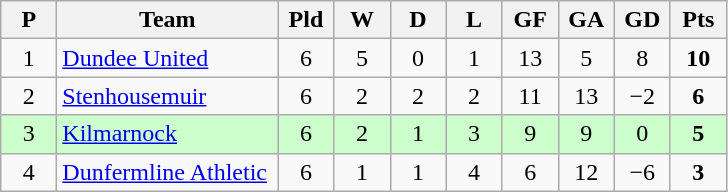<table class="wikitable" style="text-align: center;">
<tr>
<th width=30>P</th>
<th width=140>Team</th>
<th width=30>Pld</th>
<th width=30>W</th>
<th width=30>D</th>
<th width=30>L</th>
<th width=30>GF</th>
<th width=30>GA</th>
<th width=30>GD</th>
<th width=30>Pts</th>
</tr>
<tr>
<td>1</td>
<td align=left><a href='#'>Dundee United</a></td>
<td>6</td>
<td>5</td>
<td>0</td>
<td>1</td>
<td>13</td>
<td>5</td>
<td>8</td>
<td><strong>10</strong></td>
</tr>
<tr>
<td>2</td>
<td align=left><a href='#'>Stenhousemuir</a></td>
<td>6</td>
<td>2</td>
<td>2</td>
<td>2</td>
<td>11</td>
<td>13</td>
<td>−2</td>
<td><strong>6</strong></td>
</tr>
<tr style="background:#ccffcc;">
<td>3</td>
<td align=left><a href='#'>Kilmarnock</a></td>
<td>6</td>
<td>2</td>
<td>1</td>
<td>3</td>
<td>9</td>
<td>9</td>
<td>0</td>
<td><strong>5</strong></td>
</tr>
<tr>
<td>4</td>
<td align=left><a href='#'>Dunfermline Athletic</a></td>
<td>6</td>
<td>1</td>
<td>1</td>
<td>4</td>
<td>6</td>
<td>12</td>
<td>−6</td>
<td><strong>3</strong></td>
</tr>
</table>
